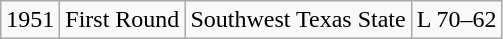<table class="wikitable">
<tr align="center">
<td>1951</td>
<td>First Round</td>
<td>Southwest Texas State</td>
<td>L 70–62</td>
</tr>
</table>
